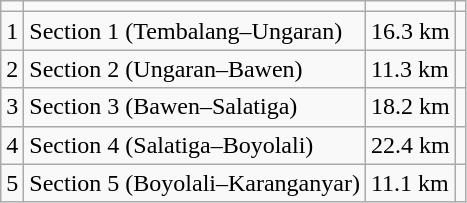<table class="wikitable">
<tr>
<td><strong></strong></td>
<td><strong></strong></td>
<td><strong></strong></td>
<td><strong></strong></td>
</tr>
<tr>
<td>1</td>
<td>Section 1 (Tembalang–Ungaran)</td>
<td>16.3 km</td>
<td></td>
</tr>
<tr>
<td>2</td>
<td>Section 2 (Ungaran–Bawen)</td>
<td>11.3 km</td>
<td></td>
</tr>
<tr>
<td>3</td>
<td>Section 3 (Bawen–Salatiga)</td>
<td>18.2 km</td>
<td></td>
</tr>
<tr>
<td>4</td>
<td>Section 4 (Salatiga–Boyolali)</td>
<td>22.4 km</td>
<td></td>
</tr>
<tr>
<td>5</td>
<td>Section 5 (Boyolali–Karanganyar)</td>
<td>11.1 km</td>
<td></td>
</tr>
</table>
